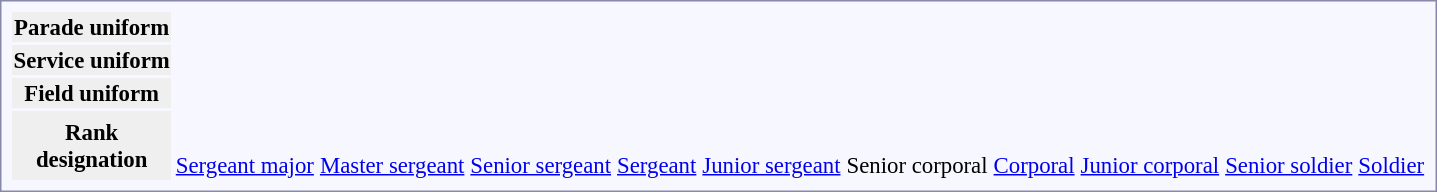<table style="border:1px solid #8888aa; background-color:#f7f8ff; padding:5px; font-size:95%; margin: 0px 12px 12px 0px;">
<tr style="text-align:center;">
<th bgcolor="#efefef">Parade uniform</th>
<td colspan=6></td>
<td colspan=2></td>
<td colspan=2></td>
<td colspan=6></td>
<td colspan=6></td>
<td colspan=4></td>
<td colspan=2></td>
<td colspan=3></td>
<td colspan=3></td>
<td colspan=2></td>
</tr>
<tr style="text-align:center;">
<th bgcolor="#efefef">Service uniform</th>
<td colspan=6></td>
<td colspan=2></td>
<td colspan=2></td>
<td colspan=6></td>
<td colspan=6></td>
<td colspan=4></td>
<td colspan=2></td>
<td colspan=3></td>
<td colspan=3></td>
<td colspan=2></td>
</tr>
<tr style="text-align:center;">
<th bgcolor="#efefef">Field uniform</th>
<td colspan=6></td>
<td colspan=2></td>
<td colspan=2></td>
<td colspan=6></td>
<td colspan=6></td>
<td colspan=4></td>
<td colspan=2></td>
<td colspan=3></td>
<td colspan=3></td>
<td colspan=2></td>
</tr>
<tr style="text-align:center;">
<th bgcolor="#efefef" rowspan=3>Rank<br>designation</th>
<td colspan=6><br></td>
<td colspan=2><br></td>
<td colspan=2><br></td>
<td colspan=6><br></td>
<td colspan=6><br></td>
<td colspan=4><br></td>
<td colspan=2><br></td>
<td colspan=3><br></td>
<td colspan=3><br></td>
<td colspan=2><br></td>
</tr>
<tr style="text-align:center;">
<td colspan=36></td>
</tr>
<tr style="text-align:center;">
<td colspan=6><a href='#'>Sergeant major</a><br></td>
<td colspan=2><a href='#'>Master sergeant</a><br></td>
<td colspan=2><a href='#'>Senior sergeant</a></td>
<td colspan=6><a href='#'>Sergeant</a></td>
<td colspan=6><a href='#'>Junior sergeant</a></td>
<td colspan=4>Senior corporal</td>
<td colspan=2><a href='#'>Corporal</a></td>
<td colspan=3><a href='#'>Junior corporal</a></td>
<td colspan=3><a href='#'>Senior soldier</a></td>
<td colspan=2><a href='#'>Soldier</a></td>
</tr>
</table>
